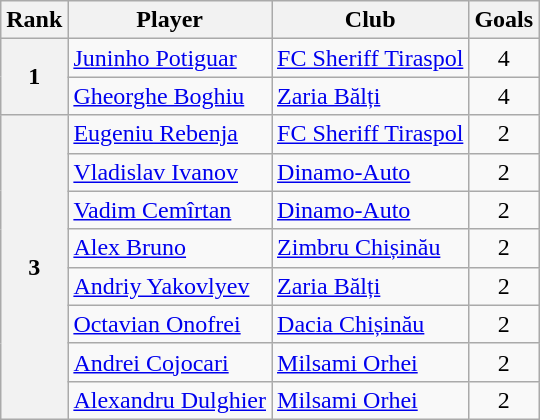<table class="wikitable">
<tr>
<th>Rank</th>
<th>Player</th>
<th>Club</th>
<th>Goals</th>
</tr>
<tr>
<th rowspan=2 align=center>1</th>
<td> <a href='#'>Juninho Potiguar</a></td>
<td><a href='#'>FC Sheriff Tiraspol</a></td>
<td align=center>4</td>
</tr>
<tr>
<td> <a href='#'>Gheorghe Boghiu</a></td>
<td><a href='#'>Zaria Bălți</a></td>
<td align=center>4</td>
</tr>
<tr>
<th rowspan=9 align=center>3</th>
<td> <a href='#'>Eugeniu Rebenja</a></td>
<td><a href='#'>FC Sheriff Tiraspol</a></td>
<td align=center>2</td>
</tr>
<tr>
<td> <a href='#'>Vladislav Ivanov</a></td>
<td><a href='#'>Dinamo-Auto</a></td>
<td align=center>2</td>
</tr>
<tr>
<td> <a href='#'>Vadim Cemîrtan</a></td>
<td><a href='#'>Dinamo-Auto</a></td>
<td align=center>2</td>
</tr>
<tr>
<td> <a href='#'>Alex Bruno</a></td>
<td><a href='#'>Zimbru Chișinău</a></td>
<td align=center>2</td>
</tr>
<tr>
<td> <a href='#'>Andriy Yakovlyev</a></td>
<td><a href='#'>Zaria Bălți</a></td>
<td align=center>2</td>
</tr>
<tr>
<td> <a href='#'>Octavian Onofrei</a></td>
<td><a href='#'>Dacia Chișinău</a></td>
<td align=center>2</td>
</tr>
<tr>
<td> <a href='#'>Andrei Cojocari</a></td>
<td><a href='#'>Milsami Orhei</a></td>
<td align=center>2</td>
</tr>
<tr>
<td> <a href='#'>Alexandru Dulghier</a></td>
<td><a href='#'>Milsami Orhei</a></td>
<td align=center>2</td>
</tr>
</table>
